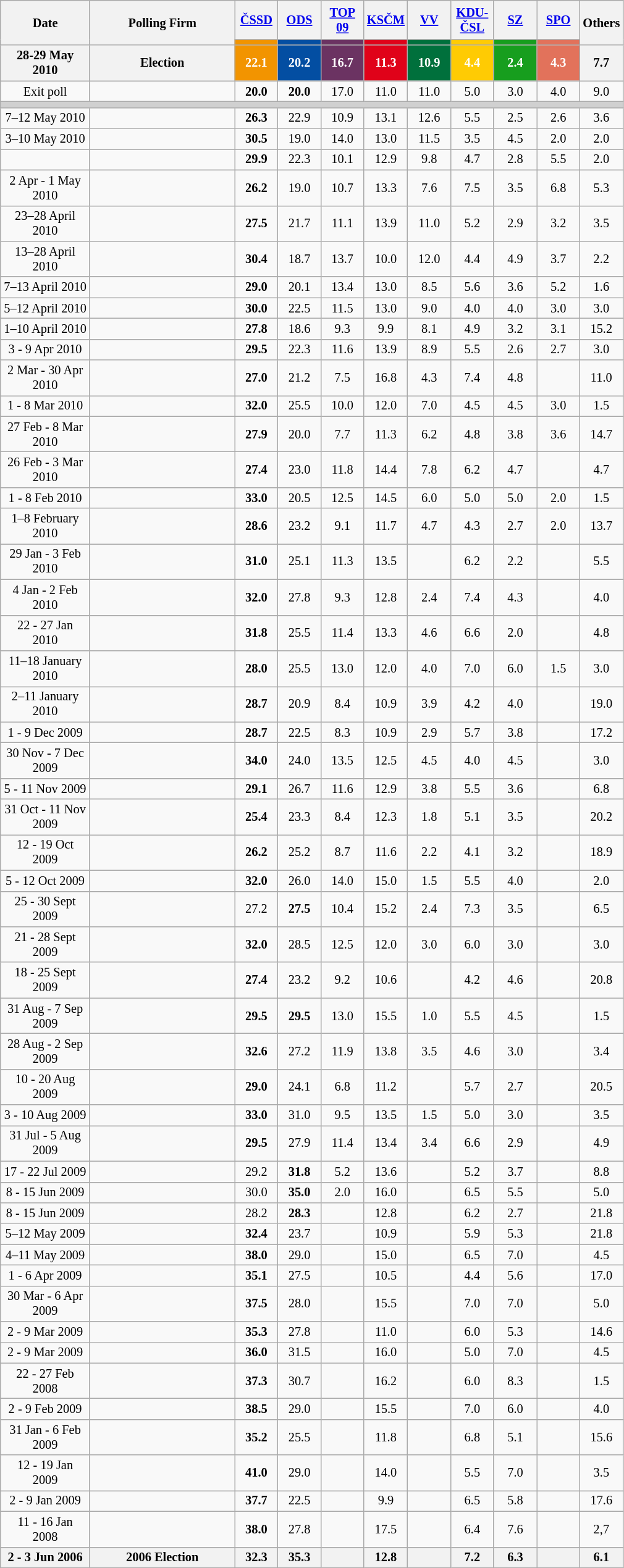<table class="wikitable" style="text-align:center; font-size:85%; line-height:16px;">
<tr style="height:42px;">
<th style="width:90px;" rowspan="2">Date</th>
<th style="width:150px;" rowspan="2">Polling Firm</th>
<th><a href='#'><span>ČSSD</span></a></th>
<th><a href='#'><span>ODS</span></a></th>
<th><a href='#'><span>TOP 09</span></a></th>
<th><a href='#'><span>KSČM</span></a></th>
<th><a href='#'><span>VV</span></a></th>
<th><a href='#'><span>KDU-ČSL</span></a></th>
<th><a href='#'><span>SZ</span></a></th>
<th><a href='#'><span>SPO</span></a></th>
<th style="width:40px;" rowspan="2">Others</th>
</tr>
<tr>
<th style="color:inherit;background:#F29400; width:40px;"></th>
<th style="color:inherit;background:#034EA2; width:40px;"></th>
<th style="color:inherit;background:#6b3362; width:40px;"></th>
<th style="color:inherit;background:#E00219; width:40px;"></th>
<th style="color:inherit;background:#00703C; width:40px;"></th>
<th style="color:inherit;background:#FFCB03; width:40px;"></th>
<th style="color:inherit;background:#179E1E; width:40px;"></th>
<th style="color:inherit;background:#E2725B; width:40px;"></th>
</tr>
<tr>
<th><strong>28-29 May 2010</strong></th>
<th><strong>Election</strong></th>
<th style="background:#F29400; width:40px;color:white;"><strong>22.1</strong></th>
<th style="background:#034EA2; width:40px;color:white;">20.2</th>
<th style="background:#6b3362; width:40px;color:white;">16.7</th>
<th style="background:#E00219; width:40px;color:white;">11.3</th>
<th style="background:#00703C; width:40px;color:white;">10.9</th>
<th style="background:#FFCB03; width:40px;color:white;">4.4</th>
<th style="background:#179E1E; width:40px;color:white;">2.4</th>
<th style="background:#E2725B; width:40px;color:white;">4.3</th>
<th>7.7</th>
</tr>
<tr>
<td>Exit poll</td>
<td></td>
<td><strong>20.0</strong></td>
<td><strong>20.0</strong></td>
<td>17.0</td>
<td>11.0</td>
<td>11.0</td>
<td>5.0</td>
<td>3.0</td>
<td>4.0</td>
<td>9.0</td>
</tr>
<tr>
<td style="background:#D0D0D0; color:black" colspan="18"></td>
</tr>
<tr>
<td>7–12 May 2010</td>
<td></td>
<td><strong>26.3</strong></td>
<td>22.9</td>
<td>10.9</td>
<td>13.1</td>
<td>12.6</td>
<td>5.5</td>
<td>2.5</td>
<td>2.6</td>
<td>3.6</td>
</tr>
<tr>
<td>3–10 May 2010</td>
<td></td>
<td><strong>30.5</strong></td>
<td>19.0</td>
<td>14.0</td>
<td>13.0</td>
<td>11.5</td>
<td>3.5</td>
<td>4.5</td>
<td>2.0</td>
<td>2.0</td>
</tr>
<tr>
<td></td>
<td></td>
<td><strong>29.9</strong></td>
<td>22.3</td>
<td>10.1</td>
<td>12.9</td>
<td>9.8</td>
<td>4.7</td>
<td>2.8</td>
<td>5.5</td>
<td>2.0</td>
</tr>
<tr>
<td>2 Apr - 1 May 2010</td>
<td></td>
<td><strong>26.2</strong></td>
<td>19.0</td>
<td>10.7</td>
<td>13.3</td>
<td>7.6</td>
<td>7.5</td>
<td>3.5</td>
<td>6.8</td>
<td>5.3</td>
</tr>
<tr>
<td>23–28 April 2010</td>
<td></td>
<td><strong>27.5</strong></td>
<td>21.7</td>
<td>11.1</td>
<td>13.9</td>
<td>11.0</td>
<td>5.2</td>
<td>2.9</td>
<td>3.2</td>
<td>3.5</td>
</tr>
<tr>
<td>13–28 April 2010</td>
<td></td>
<td><strong>30.4</strong></td>
<td>18.7</td>
<td>13.7</td>
<td>10.0</td>
<td>12.0</td>
<td>4.4</td>
<td>4.9</td>
<td>3.7</td>
<td>2.2</td>
</tr>
<tr>
<td>7–13 April 2010</td>
<td></td>
<td><strong>29.0</strong></td>
<td>20.1</td>
<td>13.4</td>
<td>13.0</td>
<td>8.5</td>
<td>5.6</td>
<td>3.6</td>
<td>5.2</td>
<td>1.6</td>
</tr>
<tr>
<td>5–12 April 2010</td>
<td></td>
<td><strong>30.0</strong></td>
<td>22.5</td>
<td>11.5</td>
<td>13.0</td>
<td>9.0</td>
<td>4.0</td>
<td>4.0</td>
<td>3.0</td>
<td>3.0</td>
</tr>
<tr>
<td>1–10 April 2010</td>
<td></td>
<td><strong>27.8</strong></td>
<td>18.6</td>
<td>9.3</td>
<td>9.9</td>
<td>8.1</td>
<td>4.9</td>
<td>3.2</td>
<td>3.1</td>
<td>15.2</td>
</tr>
<tr>
<td>3 - 9 Apr 2010</td>
<td></td>
<td><strong>29.5</strong></td>
<td>22.3</td>
<td>11.6</td>
<td>13.9</td>
<td>8.9</td>
<td>5.5</td>
<td>2.6</td>
<td>2.7</td>
<td>3.0</td>
</tr>
<tr>
<td>2 Mar - 30 Apr 2010</td>
<td></td>
<td><strong>27.0</strong></td>
<td>21.2</td>
<td>7.5</td>
<td>16.8</td>
<td>4.3</td>
<td>7.4</td>
<td>4.8</td>
<td></td>
<td>11.0</td>
</tr>
<tr>
<td>1 - 8 Mar 2010</td>
<td></td>
<td><strong>32.0</strong></td>
<td>25.5</td>
<td>10.0</td>
<td>12.0</td>
<td>7.0</td>
<td>4.5</td>
<td>4.5</td>
<td>3.0</td>
<td>1.5</td>
</tr>
<tr>
<td>27 Feb - 8 Mar 2010</td>
<td></td>
<td><strong>27.9</strong></td>
<td>20.0</td>
<td>7.7</td>
<td>11.3</td>
<td>6.2</td>
<td>4.8</td>
<td>3.8</td>
<td>3.6</td>
<td>14.7</td>
</tr>
<tr>
<td>26 Feb - 3 Mar 2010</td>
<td></td>
<td><strong>27.4</strong></td>
<td>23.0</td>
<td>11.8</td>
<td>14.4</td>
<td>7.8</td>
<td>6.2</td>
<td>4.7</td>
<td></td>
<td>4.7</td>
</tr>
<tr>
<td>1 - 8 Feb 2010</td>
<td></td>
<td><strong>33.0</strong></td>
<td>20.5</td>
<td>12.5</td>
<td>14.5</td>
<td>6.0</td>
<td>5.0</td>
<td>5.0</td>
<td>2.0</td>
<td>1.5</td>
</tr>
<tr>
<td>1–8 February 2010</td>
<td></td>
<td><strong>28.6</strong></td>
<td>23.2</td>
<td>9.1</td>
<td>11.7</td>
<td>4.7</td>
<td>4.3</td>
<td>2.7</td>
<td>2.0</td>
<td>13.7</td>
</tr>
<tr>
<td>29 Jan - 3 Feb 2010</td>
<td></td>
<td><strong>31.0</strong></td>
<td>25.1</td>
<td>11.3</td>
<td>13.5</td>
<td></td>
<td>6.2</td>
<td>2.2</td>
<td></td>
<td>5.5</td>
</tr>
<tr>
<td>4 Jan - 2 Feb 2010</td>
<td></td>
<td><strong>32.0</strong></td>
<td>27.8</td>
<td>9.3</td>
<td>12.8</td>
<td>2.4</td>
<td>7.4</td>
<td>4.3</td>
<td></td>
<td>4.0</td>
</tr>
<tr>
<td>22 - 27 Jan 2010</td>
<td></td>
<td><strong>31.8</strong></td>
<td>25.5</td>
<td>11.4</td>
<td>13.3</td>
<td>4.6</td>
<td>6.6</td>
<td>2.0</td>
<td></td>
<td>4.8</td>
</tr>
<tr>
<td>11–18 January 2010</td>
<td></td>
<td><strong>28.0</strong></td>
<td>25.5</td>
<td>13.0</td>
<td>12.0</td>
<td>4.0</td>
<td>7.0</td>
<td>6.0</td>
<td>1.5</td>
<td>3.0</td>
</tr>
<tr>
<td>2–11 January 2010</td>
<td></td>
<td><strong>28.7</strong></td>
<td>20.9</td>
<td>8.4</td>
<td>10.9</td>
<td>3.9</td>
<td>4.2</td>
<td>4.0</td>
<td></td>
<td>19.0</td>
</tr>
<tr>
<td>1 - 9 Dec 2009</td>
<td></td>
<td><strong>28.7</strong></td>
<td>22.5</td>
<td>8.3</td>
<td>10.9</td>
<td>2.9</td>
<td>5.7</td>
<td>3.8</td>
<td></td>
<td>17.2</td>
</tr>
<tr>
<td>30 Nov - 7 Dec 2009</td>
<td></td>
<td><strong>34.0</strong></td>
<td>24.0</td>
<td>13.5</td>
<td>12.5</td>
<td>4.5</td>
<td>4.0</td>
<td>4.5</td>
<td></td>
<td>3.0</td>
</tr>
<tr>
<td>5 - 11 Nov 2009</td>
<td></td>
<td><strong>29.1</strong></td>
<td>26.7</td>
<td>11.6</td>
<td>12.9</td>
<td>3.8</td>
<td>5.5</td>
<td>3.6</td>
<td></td>
<td>6.8</td>
</tr>
<tr>
<td>31 Oct - 11 Nov 2009</td>
<td></td>
<td><strong>25.4</strong></td>
<td>23.3</td>
<td>8.4</td>
<td>12.3</td>
<td>1.8</td>
<td>5.1</td>
<td>3.5</td>
<td></td>
<td>20.2</td>
</tr>
<tr>
<td>12 - 19 Oct 2009</td>
<td></td>
<td><strong>26.2</strong></td>
<td>25.2</td>
<td>8.7</td>
<td>11.6</td>
<td>2.2</td>
<td>4.1</td>
<td>3.2</td>
<td></td>
<td>18.9</td>
</tr>
<tr>
<td>5 - 12 Oct 2009</td>
<td></td>
<td><strong>32.0</strong></td>
<td>26.0</td>
<td>14.0</td>
<td>15.0</td>
<td>1.5</td>
<td>5.5</td>
<td>4.0</td>
<td></td>
<td>2.0</td>
</tr>
<tr>
<td>25 - 30 Sept 2009</td>
<td></td>
<td>27.2</td>
<td><strong>27.5</strong></td>
<td>10.4</td>
<td>15.2</td>
<td>2.4</td>
<td>7.3</td>
<td>3.5</td>
<td></td>
<td>6.5</td>
</tr>
<tr>
<td>21 - 28 Sept 2009</td>
<td></td>
<td><strong>32.0</strong></td>
<td>28.5</td>
<td>12.5</td>
<td>12.0</td>
<td>3.0</td>
<td>6.0</td>
<td>3.0</td>
<td></td>
<td>3.0</td>
</tr>
<tr>
<td>18 - 25 Sept 2009</td>
<td></td>
<td><strong>27.4</strong></td>
<td>23.2</td>
<td>9.2</td>
<td>10.6</td>
<td></td>
<td>4.2</td>
<td>4.6</td>
<td></td>
<td>20.8</td>
</tr>
<tr>
<td>31 Aug - 7 Sep 2009</td>
<td></td>
<td><strong>29.5</strong></td>
<td><strong>29.5</strong></td>
<td>13.0</td>
<td>15.5</td>
<td>1.0</td>
<td>5.5</td>
<td>4.5</td>
<td></td>
<td>1.5</td>
</tr>
<tr>
<td>28 Aug - 2 Sep 2009</td>
<td></td>
<td><strong>32.6</strong></td>
<td>27.2</td>
<td>11.9</td>
<td>13.8</td>
<td>3.5</td>
<td>4.6</td>
<td>3.0</td>
<td></td>
<td>3.4</td>
</tr>
<tr>
<td>10 - 20 Aug 2009</td>
<td></td>
<td><strong>29.0</strong></td>
<td>24.1</td>
<td>6.8</td>
<td>11.2</td>
<td></td>
<td>5.7</td>
<td>2.7</td>
<td></td>
<td>20.5</td>
</tr>
<tr>
<td>3 - 10 Aug 2009</td>
<td></td>
<td><strong>33.0</strong></td>
<td>31.0</td>
<td>9.5</td>
<td>13.5</td>
<td>1.5</td>
<td>5.0</td>
<td>3.0</td>
<td></td>
<td>3.5</td>
</tr>
<tr>
<td>31 Jul - 5 Aug 2009</td>
<td></td>
<td><strong>29.5</strong></td>
<td>27.9</td>
<td>11.4</td>
<td>13.4</td>
<td>3.4</td>
<td>6.6</td>
<td>2.9</td>
<td></td>
<td>4.9</td>
</tr>
<tr>
<td>17 - 22 Jul 2009</td>
<td></td>
<td>29.2</td>
<td><strong>31.8</strong></td>
<td>5.2</td>
<td>13.6</td>
<td></td>
<td>5.2</td>
<td>3.7</td>
<td></td>
<td>8.8</td>
</tr>
<tr>
<td>8 - 15 Jun 2009</td>
<td></td>
<td>30.0</td>
<td><strong>35.0</strong></td>
<td>2.0</td>
<td>16.0</td>
<td></td>
<td>6.5</td>
<td>5.5</td>
<td></td>
<td>5.0</td>
</tr>
<tr>
<td>8 - 15 Jun 2009</td>
<td></td>
<td>28.2</td>
<td><strong>28.3</strong></td>
<td></td>
<td>12.8</td>
<td></td>
<td>6.2</td>
<td>2.7</td>
<td></td>
<td>21.8</td>
</tr>
<tr>
<td>5–12 May 2009</td>
<td></td>
<td><strong>32.4</strong></td>
<td>23.7</td>
<td></td>
<td>10.9</td>
<td></td>
<td>5.9</td>
<td>5.3</td>
<td></td>
<td>21.8</td>
</tr>
<tr>
<td>4–11 May 2009</td>
<td></td>
<td><strong>38.0</strong></td>
<td>29.0</td>
<td></td>
<td>15.0</td>
<td></td>
<td>6.5</td>
<td>7.0</td>
<td></td>
<td>4.5</td>
</tr>
<tr>
<td>1 - 6 Apr 2009</td>
<td></td>
<td><strong>35.1</strong></td>
<td>27.5</td>
<td></td>
<td>10.5</td>
<td></td>
<td>4.4</td>
<td>5.6</td>
<td></td>
<td>17.0</td>
</tr>
<tr>
<td>30 Mar - 6 Apr 2009</td>
<td></td>
<td><strong>37.5</strong></td>
<td>28.0</td>
<td></td>
<td>15.5</td>
<td></td>
<td>7.0</td>
<td>7.0</td>
<td></td>
<td>5.0</td>
</tr>
<tr>
<td>2 - 9 Mar 2009</td>
<td></td>
<td><strong>35.3</strong></td>
<td>27.8</td>
<td></td>
<td>11.0</td>
<td></td>
<td>6.0</td>
<td>5.3</td>
<td></td>
<td>14.6</td>
</tr>
<tr>
<td>2 - 9 Mar 2009</td>
<td></td>
<td><strong>36.0</strong></td>
<td>31.5</td>
<td></td>
<td>16.0</td>
<td></td>
<td>5.0</td>
<td>7.0</td>
<td></td>
<td>4.5</td>
</tr>
<tr>
<td>22 - 27 Feb 2008</td>
<td></td>
<td><strong>37.3</strong></td>
<td>30.7</td>
<td></td>
<td>16.2</td>
<td></td>
<td>6.0</td>
<td>8.3</td>
<td></td>
<td>1.5</td>
</tr>
<tr>
<td>2 - 9 Feb 2009</td>
<td></td>
<td><strong>38.5</strong></td>
<td>29.0</td>
<td></td>
<td>15.5</td>
<td></td>
<td>7.0</td>
<td>6.0</td>
<td></td>
<td>4.0</td>
</tr>
<tr>
<td>31 Jan - 6 Feb 2009</td>
<td></td>
<td><strong>35.2</strong></td>
<td>25.5</td>
<td></td>
<td>11.8</td>
<td></td>
<td>6.8</td>
<td>5.1</td>
<td></td>
<td>15.6</td>
</tr>
<tr>
<td>12 - 19 Jan 2009</td>
<td></td>
<td><strong>41.0</strong></td>
<td>29.0</td>
<td></td>
<td>14.0</td>
<td></td>
<td>5.5</td>
<td>7.0</td>
<td></td>
<td>3.5</td>
</tr>
<tr>
<td>2 - 9 Jan 2009</td>
<td></td>
<td><strong>37.7</strong></td>
<td>22.5</td>
<td></td>
<td>9.9</td>
<td></td>
<td>6.5</td>
<td>5.8</td>
<td></td>
<td>17.6</td>
</tr>
<tr>
<td>11 - 16 Jan 2008</td>
<td></td>
<td><strong>38.0</strong></td>
<td>27.8</td>
<td></td>
<td>17.5</td>
<td></td>
<td>6.4</td>
<td>7.6</td>
<td></td>
<td>2,7</td>
</tr>
<tr>
<th>2 - 3 Jun 2006</th>
<th>2006 Election</th>
<th>32.3</th>
<th><strong>35.3</strong></th>
<th></th>
<th>12.8</th>
<th></th>
<th>7.2</th>
<th>6.3</th>
<th></th>
<th>6.1</th>
</tr>
</table>
